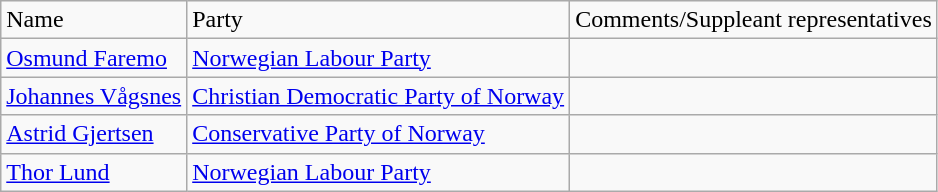<table class="wikitable">
<tr>
<td>Name</td>
<td>Party</td>
<td>Comments/Suppleant representatives</td>
</tr>
<tr>
<td><a href='#'>Osmund Faremo</a></td>
<td><a href='#'>Norwegian Labour Party</a></td>
<td></td>
</tr>
<tr>
<td><a href='#'>Johannes Vågsnes</a></td>
<td><a href='#'>Christian Democratic Party of Norway</a></td>
<td></td>
</tr>
<tr>
<td><a href='#'>Astrid Gjertsen</a></td>
<td><a href='#'>Conservative Party of Norway</a></td>
<td></td>
</tr>
<tr>
<td><a href='#'>Thor Lund</a></td>
<td><a href='#'>Norwegian Labour Party</a></td>
<td></td>
</tr>
</table>
